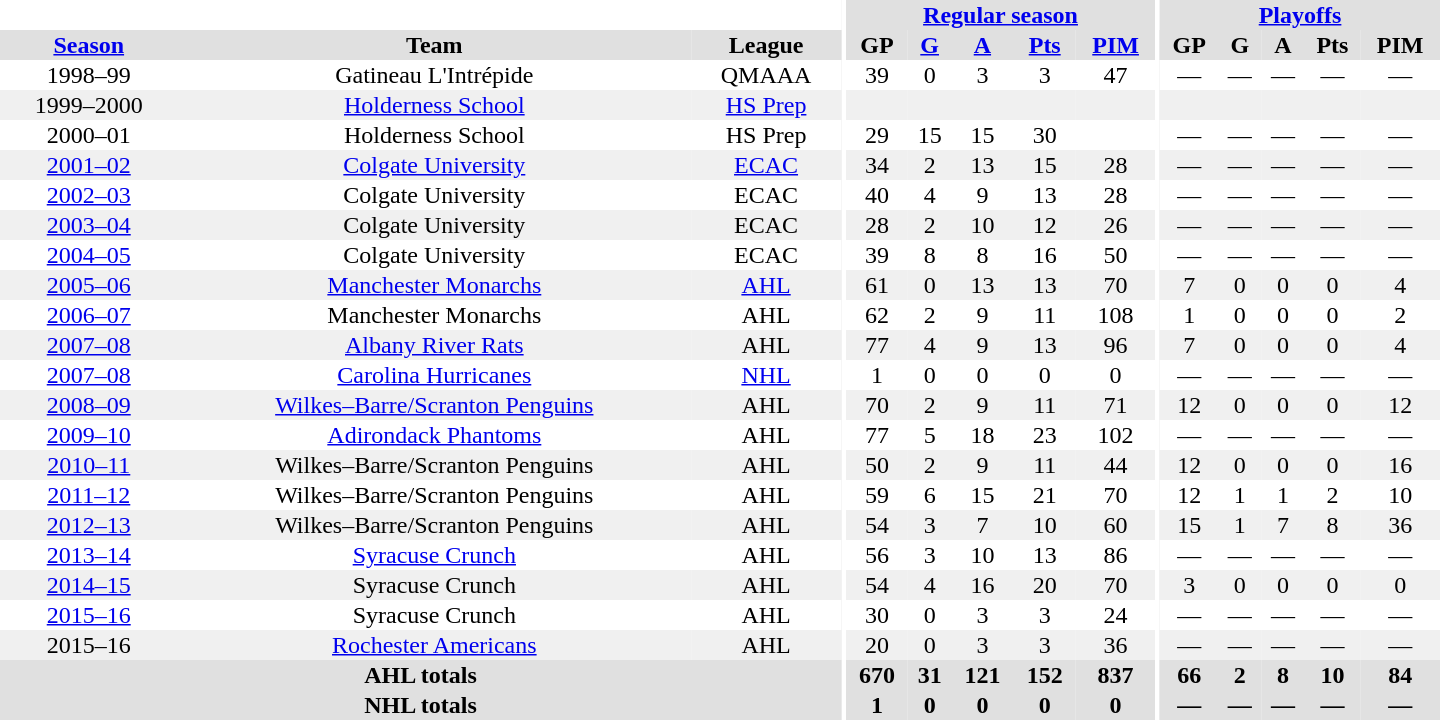<table border="0" cellpadding="1" cellspacing="0" style="text-align:center; width:60em">
<tr bgcolor="#e0e0e0">
<th colspan="3" bgcolor="#ffffff"></th>
<th rowspan="99" bgcolor="#ffffff"></th>
<th colspan="5"><a href='#'>Regular season</a></th>
<th rowspan="99" bgcolor="#ffffff"></th>
<th colspan="5"><a href='#'>Playoffs</a></th>
</tr>
<tr bgcolor="#e0e0e0">
<th><a href='#'>Season</a></th>
<th>Team</th>
<th>League</th>
<th>GP</th>
<th><a href='#'>G</a></th>
<th><a href='#'>A</a></th>
<th><a href='#'>Pts</a></th>
<th><a href='#'>PIM</a></th>
<th>GP</th>
<th>G</th>
<th>A</th>
<th>Pts</th>
<th>PIM</th>
</tr>
<tr>
<td>1998–99</td>
<td>Gatineau L'Intrépide</td>
<td>QMAAA</td>
<td>39</td>
<td>0</td>
<td>3</td>
<td>3</td>
<td>47</td>
<td>—</td>
<td>—</td>
<td>—</td>
<td>—</td>
<td>—</td>
</tr>
<tr bgcolor="#f0f0f0">
<td>1999–2000</td>
<td><a href='#'>Holderness School</a></td>
<td><a href='#'>HS Prep</a></td>
<td></td>
<td></td>
<td></td>
<td></td>
<td></td>
<td></td>
<td></td>
<td></td>
<td></td>
<td></td>
</tr>
<tr>
<td>2000–01</td>
<td>Holderness School</td>
<td>HS Prep</td>
<td>29</td>
<td>15</td>
<td>15</td>
<td>30</td>
<td></td>
<td>—</td>
<td>—</td>
<td>—</td>
<td>—</td>
<td>—</td>
</tr>
<tr bgcolor="#f0f0f0">
<td><a href='#'>2001–02</a></td>
<td><a href='#'>Colgate University</a></td>
<td><a href='#'>ECAC</a></td>
<td>34</td>
<td>2</td>
<td>13</td>
<td>15</td>
<td>28</td>
<td>—</td>
<td>—</td>
<td>—</td>
<td>—</td>
<td>—</td>
</tr>
<tr>
<td><a href='#'>2002–03</a></td>
<td>Colgate University</td>
<td>ECAC</td>
<td>40</td>
<td>4</td>
<td>9</td>
<td>13</td>
<td>28</td>
<td>—</td>
<td>—</td>
<td>—</td>
<td>—</td>
<td>—</td>
</tr>
<tr bgcolor="#f0f0f0">
<td><a href='#'>2003–04</a></td>
<td>Colgate University</td>
<td>ECAC</td>
<td>28</td>
<td>2</td>
<td>10</td>
<td>12</td>
<td>26</td>
<td>—</td>
<td>—</td>
<td>—</td>
<td>—</td>
<td>—</td>
</tr>
<tr>
<td><a href='#'>2004–05</a></td>
<td>Colgate University</td>
<td>ECAC</td>
<td>39</td>
<td>8</td>
<td>8</td>
<td>16</td>
<td>50</td>
<td>—</td>
<td>—</td>
<td>—</td>
<td>—</td>
<td>—</td>
</tr>
<tr bgcolor="#f0f0f0">
<td><a href='#'>2005–06</a></td>
<td><a href='#'>Manchester Monarchs</a></td>
<td><a href='#'>AHL</a></td>
<td>61</td>
<td>0</td>
<td>13</td>
<td>13</td>
<td>70</td>
<td>7</td>
<td>0</td>
<td>0</td>
<td>0</td>
<td>4</td>
</tr>
<tr>
<td><a href='#'>2006–07</a></td>
<td>Manchester Monarchs</td>
<td>AHL</td>
<td>62</td>
<td>2</td>
<td>9</td>
<td>11</td>
<td>108</td>
<td>1</td>
<td>0</td>
<td>0</td>
<td>0</td>
<td>2</td>
</tr>
<tr bgcolor="#f0f0f0">
<td><a href='#'>2007–08</a></td>
<td><a href='#'>Albany River Rats</a></td>
<td>AHL</td>
<td>77</td>
<td>4</td>
<td>9</td>
<td>13</td>
<td>96</td>
<td>7</td>
<td>0</td>
<td>0</td>
<td>0</td>
<td>4</td>
</tr>
<tr>
<td><a href='#'>2007–08</a></td>
<td><a href='#'>Carolina Hurricanes</a></td>
<td><a href='#'>NHL</a></td>
<td>1</td>
<td>0</td>
<td>0</td>
<td>0</td>
<td>0</td>
<td>—</td>
<td>—</td>
<td>—</td>
<td>—</td>
<td>—</td>
</tr>
<tr bgcolor="#f0f0f0">
<td><a href='#'>2008–09</a></td>
<td><a href='#'>Wilkes–Barre/Scranton Penguins</a></td>
<td>AHL</td>
<td>70</td>
<td>2</td>
<td>9</td>
<td>11</td>
<td>71</td>
<td>12</td>
<td>0</td>
<td>0</td>
<td>0</td>
<td>12</td>
</tr>
<tr>
<td><a href='#'>2009–10</a></td>
<td><a href='#'>Adirondack Phantoms</a></td>
<td>AHL</td>
<td>77</td>
<td>5</td>
<td>18</td>
<td>23</td>
<td>102</td>
<td>—</td>
<td>—</td>
<td>—</td>
<td>—</td>
<td>—</td>
</tr>
<tr bgcolor="#f0f0f0">
<td><a href='#'>2010–11</a></td>
<td>Wilkes–Barre/Scranton Penguins</td>
<td>AHL</td>
<td>50</td>
<td>2</td>
<td>9</td>
<td>11</td>
<td>44</td>
<td>12</td>
<td>0</td>
<td>0</td>
<td>0</td>
<td>16</td>
</tr>
<tr>
<td><a href='#'>2011–12</a></td>
<td>Wilkes–Barre/Scranton Penguins</td>
<td>AHL</td>
<td>59</td>
<td>6</td>
<td>15</td>
<td>21</td>
<td>70</td>
<td>12</td>
<td>1</td>
<td>1</td>
<td>2</td>
<td>10</td>
</tr>
<tr bgcolor="#f0f0f0">
<td><a href='#'>2012–13</a></td>
<td>Wilkes–Barre/Scranton Penguins</td>
<td>AHL</td>
<td>54</td>
<td>3</td>
<td>7</td>
<td>10</td>
<td>60</td>
<td>15</td>
<td>1</td>
<td>7</td>
<td>8</td>
<td>36</td>
</tr>
<tr>
<td><a href='#'>2013–14</a></td>
<td><a href='#'>Syracuse Crunch</a></td>
<td>AHL</td>
<td>56</td>
<td>3</td>
<td>10</td>
<td>13</td>
<td>86</td>
<td>—</td>
<td>—</td>
<td>—</td>
<td>—</td>
<td>—</td>
</tr>
<tr bgcolor="#f0f0f0">
<td><a href='#'>2014–15</a></td>
<td>Syracuse Crunch</td>
<td>AHL</td>
<td>54</td>
<td>4</td>
<td>16</td>
<td>20</td>
<td>70</td>
<td>3</td>
<td>0</td>
<td>0</td>
<td>0</td>
<td>0</td>
</tr>
<tr>
<td><a href='#'>2015–16</a></td>
<td>Syracuse Crunch</td>
<td>AHL</td>
<td>30</td>
<td>0</td>
<td>3</td>
<td>3</td>
<td>24</td>
<td>—</td>
<td>—</td>
<td>—</td>
<td>—</td>
<td>—</td>
</tr>
<tr bgcolor="#f0f0f0">
<td>2015–16</td>
<td><a href='#'>Rochester Americans</a></td>
<td>AHL</td>
<td>20</td>
<td>0</td>
<td>3</td>
<td>3</td>
<td>36</td>
<td>—</td>
<td>—</td>
<td>—</td>
<td>—</td>
<td>—</td>
</tr>
<tr bgcolor="#e0e0e0">
<th colspan="3">AHL totals</th>
<th>670</th>
<th>31</th>
<th>121</th>
<th>152</th>
<th>837</th>
<th>66</th>
<th>2</th>
<th>8</th>
<th>10</th>
<th>84</th>
</tr>
<tr bgcolor="#e0e0e0">
<th colspan="3">NHL totals</th>
<th>1</th>
<th>0</th>
<th>0</th>
<th>0</th>
<th>0</th>
<th>—</th>
<th>—</th>
<th>—</th>
<th>—</th>
<th>—</th>
</tr>
</table>
